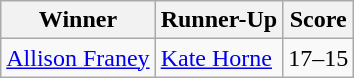<table class="wikitable">
<tr>
<th><strong>Winner</strong></th>
<th><strong>Runner-Up</strong></th>
<th><strong>Score</strong></th>
</tr>
<tr>
<td> <a href='#'>Allison Franey</a></td>
<td> <a href='#'>Kate Horne</a></td>
<td>17–15</td>
</tr>
</table>
